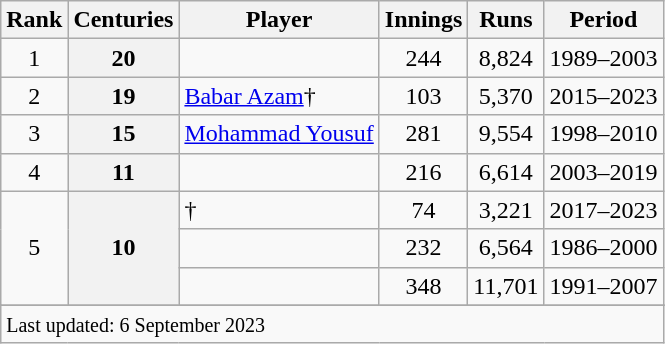<table class="wikitable plainrowheaders sortable">
<tr>
<th scope=col>Rank</th>
<th scope=col>Centuries</th>
<th scope=col>Player</th>
<th scope=col>Innings</th>
<th scope=col>Runs</th>
<th scope=col>Period</th>
</tr>
<tr>
<td align=center>1</td>
<th scope=row style="text-align:center;">20</th>
<td></td>
<td align=center>244</td>
<td align=center>8,824</td>
<td>1989–2003</td>
</tr>
<tr>
<td align=center>2</td>
<th scope=row style=text-align:center;>19</th>
<td><a href='#'>Babar Azam</a>†</td>
<td align=center>103</td>
<td align=center>5,370</td>
<td>2015–2023</td>
</tr>
<tr>
<td align=center>3</td>
<th scope=row style=text-align:center;>15</th>
<td><a href='#'>Mohammad Yousuf</a></td>
<td align=center>281</td>
<td align=center>9,554</td>
<td>1998–2010</td>
</tr>
<tr>
<td align=center>4</td>
<th scope=row style=text-align:center;>11</th>
<td></td>
<td align=center>216</td>
<td align=center>6,614</td>
<td>2003–2019</td>
</tr>
<tr>
<td align=center rowspan=3>5</td>
<th scope=row style=text-align:center; rowspan=3>10</th>
<td>†</td>
<td align=center>74</td>
<td align=center>3,221</td>
<td>2017–2023</td>
</tr>
<tr>
<td></td>
<td align=center>232</td>
<td align=center>6,564</td>
<td>1986–2000</td>
</tr>
<tr>
<td></td>
<td align=center>348</td>
<td align=center>11,701</td>
<td>1991–2007</td>
</tr>
<tr>
</tr>
<tr class=sortbottom>
<td colspan=6><small>Last updated: 6 September 2023</small></td>
</tr>
</table>
